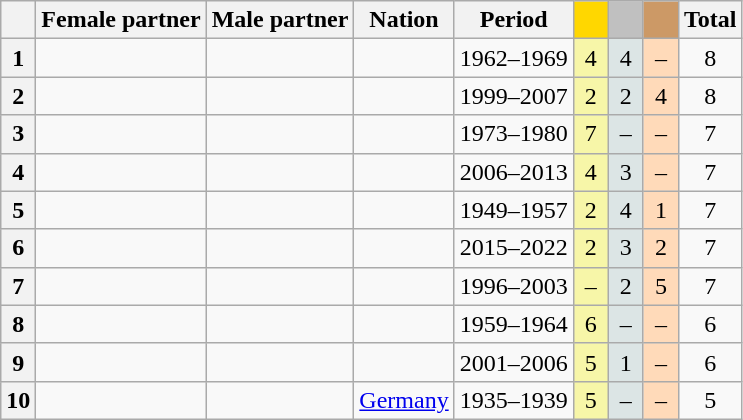<table class="wikitable unsortable" style="text-align:center">
<tr>
<th scope="col"></th>
<th scope="col">Female partner</th>
<th scope="col">Male partner</th>
<th scope="col">Nation</th>
<th scope="col">Period</th>
<th scope="col" style="width:1em; background-color:gold"></th>
<th scope="col" style="width:1em;background-color:silver"></th>
<th scope="col" style="width:1em;background-color:#CC9966"></th>
<th scope="col">Total</th>
</tr>
<tr>
<th scope="row">1</th>
<td align="left"></td>
<td align="left"></td>
<td align="left"></td>
<td>1962–1969</td>
<td bgcolor="#F7F6A8">4</td>
<td bgcolor="#DCE5E5">4</td>
<td bgcolor="#FFDAB9">–</td>
<td>8</td>
</tr>
<tr>
<th scope="row">2</th>
<td align="left"></td>
<td align="left"></td>
<td align="left"></td>
<td>1999–2007</td>
<td bgcolor="#F7F6A8">2</td>
<td bgcolor="#DCE5E5">2</td>
<td bgcolor="#FFDAB9">4</td>
<td>8</td>
</tr>
<tr>
<th scope="row">3</th>
<td align="left"></td>
<td align="left"></td>
<td align="left"></td>
<td>1973–1980</td>
<td bgcolor="#F7F6A8">7</td>
<td bgcolor="#DCE5E5">–</td>
<td bgcolor="#FFDAB9">–</td>
<td>7</td>
</tr>
<tr>
<th scope="row">4</th>
<td align="left"></td>
<td align="left"></td>
<td align="left"></td>
<td>2006–2013</td>
<td bgcolor="#F7F6A8">4</td>
<td bgcolor="#DCE5E5">3</td>
<td bgcolor="#FFDAB9">–</td>
<td>7</td>
</tr>
<tr>
<th scope="row">5</th>
<td align="left"></td>
<td align="left"></td>
<td align="left"></td>
<td>1949–1957</td>
<td bgcolor="#F7F6A8">2</td>
<td bgcolor="#DCE5E5">4</td>
<td bgcolor="#FFDAB9">1</td>
<td>7</td>
</tr>
<tr>
<th scope="row">6</th>
<td align="left"></td>
<td align="left"></td>
<td align="left"></td>
<td>2015–2022</td>
<td bgcolor="#F7F6A8">2</td>
<td bgcolor="#DCE5E5">3</td>
<td bgcolor="#FFDAB9">2</td>
<td>7</td>
</tr>
<tr>
<th scope="row">7</th>
<td align="left"></td>
<td align="left"></td>
<td align="left"></td>
<td>1996–2003</td>
<td bgcolor="#F7F6A8">–</td>
<td bgcolor="#DCE5E5">2</td>
<td bgcolor="#FFDAB9">5</td>
<td>7</td>
</tr>
<tr>
<th scope="row">8</th>
<td align="left"></td>
<td align="left"></td>
<td align="left"></td>
<td>1959–1964</td>
<td bgcolor="#F7F6A8">6</td>
<td bgcolor="#DCE5E5">–</td>
<td bgcolor="#FFDAB9">–</td>
<td>6</td>
</tr>
<tr>
<th scope="row">9</th>
<td align="left"></td>
<td align="left"></td>
<td align="left"></td>
<td>2001–2006</td>
<td bgcolor="#F7F6A8">5</td>
<td bgcolor="#DCE5E5">1</td>
<td bgcolor="#FFDAB9">–</td>
<td>6</td>
</tr>
<tr>
<th scope="row">10</th>
<td align="left"></td>
<td align="left"></td>
<td align="left"> <a href='#'>Germany</a></td>
<td>1935–1939</td>
<td bgcolor="#F7F6A8">5</td>
<td bgcolor="#DCE5E5">–</td>
<td bgcolor="#FFDAB9">–</td>
<td>5</td>
</tr>
</table>
